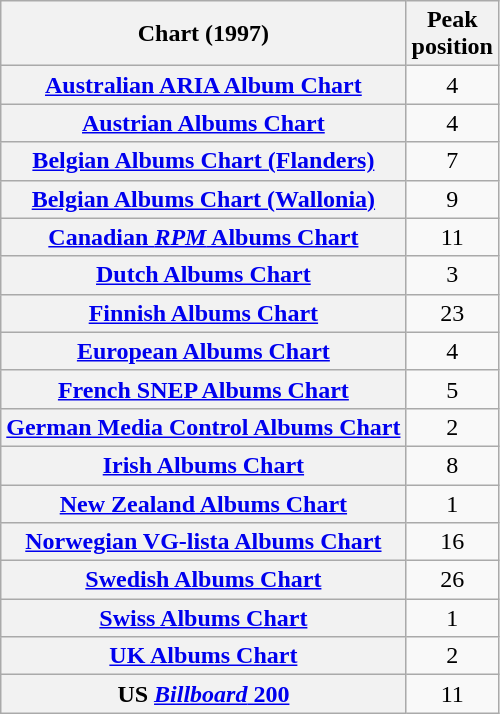<table class="wikitable plainrowheaders sortable" style="text-align:center;">
<tr>
<th>Chart (1997)</th>
<th>Peak<br>position</th>
</tr>
<tr>
<th scope="row"><a href='#'>Australian ARIA Album Chart</a></th>
<td>4</td>
</tr>
<tr>
<th scope="row"><a href='#'>Austrian Albums Chart</a></th>
<td>4</td>
</tr>
<tr>
<th scope="row"><a href='#'>Belgian Albums Chart (Flanders)</a></th>
<td>7</td>
</tr>
<tr>
<th scope="row"><a href='#'>Belgian Albums Chart (Wallonia)</a></th>
<td>9</td>
</tr>
<tr>
<th scope="row"><a href='#'>Canadian <em>RPM</em> Albums Chart</a></th>
<td>11</td>
</tr>
<tr>
<th scope="row"><a href='#'>Dutch Albums Chart</a></th>
<td>3</td>
</tr>
<tr>
<th scope="row"><a href='#'>Finnish Albums Chart</a></th>
<td>23</td>
</tr>
<tr>
<th scope="row"><a href='#'>European Albums Chart</a></th>
<td>4</td>
</tr>
<tr>
<th scope="row"><a href='#'>French SNEP Albums Chart</a></th>
<td>5</td>
</tr>
<tr>
<th scope="row"><a href='#'>German Media Control Albums Chart</a></th>
<td>2</td>
</tr>
<tr>
<th scope="row"><a href='#'>Irish Albums Chart</a></th>
<td>8</td>
</tr>
<tr>
<th scope="row"><a href='#'>New Zealand Albums Chart</a></th>
<td>1</td>
</tr>
<tr>
<th scope="row"><a href='#'>Norwegian VG-lista Albums Chart</a></th>
<td>16</td>
</tr>
<tr>
<th scope="row"><a href='#'>Swedish Albums Chart</a></th>
<td>26</td>
</tr>
<tr>
<th scope="row"><a href='#'>Swiss Albums Chart</a></th>
<td>1</td>
</tr>
<tr>
<th scope="row"><a href='#'>UK Albums Chart</a></th>
<td>2</td>
</tr>
<tr>
<th scope="row">US <a href='#'><em>Billboard</em> 200</a></th>
<td>11</td>
</tr>
</table>
